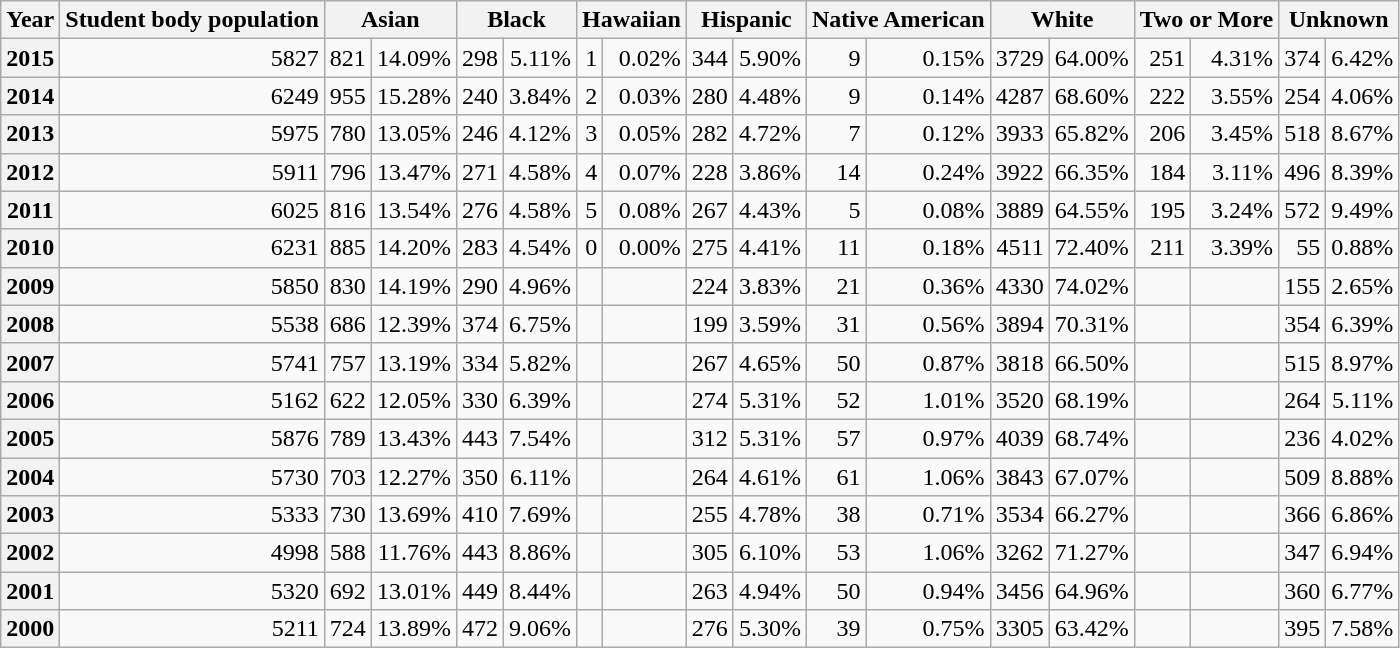<table class="wikitable sortable">
<tr>
<th scope="col">Year</th>
<th scope="col">Student body population</th>
<th scope="col" colspan=2>Asian</th>
<th scope="col" colspan=2>Black</th>
<th scope="col" colspan=2>Hawaiian</th>
<th scope="col" colspan=2>Hispanic</th>
<th scope="col" colspan=2>Native American</th>
<th scope="col" colspan=2>White</th>
<th scope="col" colspan=2>Two or More</th>
<th scope="col" colspan=2>Unknown</th>
</tr>
<tr>
<th scope="row">2015</th>
<td align= right>5827</td>
<td align= right>821</td>
<td align= right>14.09%</td>
<td align= right>298</td>
<td align= right>5.11%</td>
<td align= right>1</td>
<td align= right>0.02%</td>
<td align= right>344</td>
<td align= right>5.90%</td>
<td align= right>9</td>
<td align= right>0.15%</td>
<td align= right>3729</td>
<td align= right>64.00%</td>
<td align= right>251</td>
<td align= right>4.31%</td>
<td align= right>374</td>
<td align= right>6.42%</td>
</tr>
<tr>
<th scope="row">2014</th>
<td align= right>6249</td>
<td align= right>955</td>
<td align= right>15.28%</td>
<td align= right>240</td>
<td align= right>3.84%</td>
<td align= right>2</td>
<td align= right>0.03%</td>
<td align= right>280</td>
<td align= right>4.48%</td>
<td align= right>9</td>
<td align= right>0.14%</td>
<td align= right>4287</td>
<td align= right>68.60%</td>
<td align= right>222</td>
<td align= right>3.55%</td>
<td align= right>254</td>
<td align= right>4.06%</td>
</tr>
<tr>
<th scope="row">2013</th>
<td align= right>5975</td>
<td align= right>780</td>
<td align= right>13.05%</td>
<td align= right>246</td>
<td align= right>4.12%</td>
<td align= right>3</td>
<td align= right>0.05%</td>
<td align= right>282</td>
<td align= right>4.72%</td>
<td align= right>7</td>
<td align= right>0.12%</td>
<td align= right>3933</td>
<td align= right>65.82%</td>
<td align= right>206</td>
<td align= right>3.45%</td>
<td align= right>518</td>
<td align= right>8.67%</td>
</tr>
<tr>
<th scope="row">2012</th>
<td align= right>5911</td>
<td align= right>796</td>
<td align= right>13.47%</td>
<td align= right>271</td>
<td align= right>4.58%</td>
<td align= right>4</td>
<td align= right>0.07%</td>
<td align= right>228</td>
<td align= right>3.86%</td>
<td align= right>14</td>
<td align= right>0.24%</td>
<td align= right>3922</td>
<td align= right>66.35%</td>
<td align= right>184</td>
<td align= right>3.11%</td>
<td align= right>496</td>
<td align= right>8.39%</td>
</tr>
<tr>
<th scope="row">2011</th>
<td align= right>6025</td>
<td align= right>816</td>
<td align= right>13.54%</td>
<td align= right>276</td>
<td align= right>4.58%</td>
<td align= right>5</td>
<td align= right>0.08%</td>
<td align= right>267</td>
<td align= right>4.43%</td>
<td align= right>5</td>
<td align= right>0.08%</td>
<td align= right>3889</td>
<td align= right>64.55%</td>
<td align= right>195</td>
<td align= right>3.24%</td>
<td align= right>572</td>
<td align= right>9.49%</td>
</tr>
<tr>
<th scope="row">2010</th>
<td align= right>6231</td>
<td align= right>885</td>
<td align= right>14.20%</td>
<td align= right>283</td>
<td align= right>4.54%</td>
<td align= right>0</td>
<td align= right>0.00%</td>
<td align= right>275</td>
<td align= right>4.41%</td>
<td align= right>11</td>
<td align= right>0.18%</td>
<td align= right>4511</td>
<td align= right>72.40%</td>
<td align= right>211</td>
<td align= right>3.39%</td>
<td align= right>55</td>
<td align= right>0.88%</td>
</tr>
<tr>
<th scope="row">2009</th>
<td align= right>5850</td>
<td align= right>830</td>
<td align= right>14.19%</td>
<td align= right>290</td>
<td align= right>4.96%</td>
<td></td>
<td></td>
<td align= right>224</td>
<td align= right>3.83%</td>
<td align= right>21</td>
<td align= right>0.36%</td>
<td align= right>4330</td>
<td align= right>74.02%</td>
<td></td>
<td></td>
<td align= right>155</td>
<td align= right>2.65%</td>
</tr>
<tr>
<th scope="row">2008</th>
<td align= right>5538</td>
<td align= right>686</td>
<td align= right>12.39%</td>
<td align= right>374</td>
<td align= right>6.75%</td>
<td></td>
<td></td>
<td align= right>199</td>
<td align= right>3.59%</td>
<td align= right>31</td>
<td align= right>0.56%</td>
<td align= right>3894</td>
<td align= right>70.31%</td>
<td></td>
<td></td>
<td align= right>354</td>
<td align= right>6.39%</td>
</tr>
<tr>
<th scope="row">2007</th>
<td align= right>5741</td>
<td align= right>757</td>
<td align= right>13.19%</td>
<td align= right>334</td>
<td align= right>5.82%</td>
<td></td>
<td></td>
<td align= right>267</td>
<td align= right>4.65%</td>
<td align= right>50</td>
<td align= right>0.87%</td>
<td align= right>3818</td>
<td align= right>66.50%</td>
<td></td>
<td></td>
<td align= right>515</td>
<td align= right>8.97%</td>
</tr>
<tr>
<th scope="row">2006</th>
<td align= right>5162</td>
<td align= right>622</td>
<td align= right>12.05%</td>
<td align= right>330</td>
<td align= right>6.39%</td>
<td></td>
<td></td>
<td align= right>274</td>
<td align= right>5.31%</td>
<td align= right>52</td>
<td align= right>1.01%</td>
<td align= right>3520</td>
<td align= right>68.19%</td>
<td></td>
<td></td>
<td align= right>264</td>
<td align= right>5.11%</td>
</tr>
<tr>
<th scope="row">2005</th>
<td align= right>5876</td>
<td align= right>789</td>
<td align= right>13.43%</td>
<td align= right>443</td>
<td align= right>7.54%</td>
<td></td>
<td></td>
<td align= right>312</td>
<td align= right>5.31%</td>
<td align= right>57</td>
<td align= right>0.97%</td>
<td align= right>4039</td>
<td align= right>68.74%</td>
<td></td>
<td></td>
<td align= right>236</td>
<td align= right>4.02%</td>
</tr>
<tr>
<th scope="row">2004</th>
<td align= right>5730</td>
<td align= right>703</td>
<td align= right>12.27%</td>
<td align= right>350</td>
<td align= right>6.11%</td>
<td></td>
<td></td>
<td align= right>264</td>
<td align= right>4.61%</td>
<td align= right>61</td>
<td align= right>1.06%</td>
<td align= right>3843</td>
<td align= right>67.07%</td>
<td></td>
<td></td>
<td align= right>509</td>
<td align= right>8.88%</td>
</tr>
<tr>
<th scope="row">2003</th>
<td align= right>5333</td>
<td align= right>730</td>
<td align= right>13.69%</td>
<td align= right>410</td>
<td align= right>7.69%</td>
<td></td>
<td></td>
<td align= right>255</td>
<td align= right>4.78%</td>
<td align= right>38</td>
<td align= right>0.71%</td>
<td align= right>3534</td>
<td align= right>66.27%</td>
<td></td>
<td></td>
<td align= right>366</td>
<td align= right>6.86%</td>
</tr>
<tr>
<th scope="row">2002</th>
<td align= right>4998</td>
<td align= right>588</td>
<td align= right>11.76%</td>
<td align= right>443</td>
<td align= right>8.86%</td>
<td></td>
<td></td>
<td align= right>305</td>
<td align= right>6.10%</td>
<td align= right>53</td>
<td align= right>1.06%</td>
<td align= right>3262</td>
<td align= right>71.27%</td>
<td></td>
<td></td>
<td align= right>347</td>
<td align= right>6.94%</td>
</tr>
<tr>
<th scope="row">2001</th>
<td align= right>5320</td>
<td align= right>692</td>
<td align= right>13.01%</td>
<td align= right>449</td>
<td align= right>8.44%</td>
<td></td>
<td></td>
<td align= right>263</td>
<td align= right>4.94%</td>
<td align= right>50</td>
<td align= right>0.94%</td>
<td align= right>3456</td>
<td align= right>64.96%</td>
<td></td>
<td></td>
<td align= right>360</td>
<td align= right>6.77%</td>
</tr>
<tr>
<th scope="row">2000</th>
<td align= right>5211</td>
<td align= right>724</td>
<td align= right>13.89%</td>
<td align= right>472</td>
<td align= right>9.06%</td>
<td></td>
<td></td>
<td align= right>276</td>
<td align= right>5.30%</td>
<td align= right>39</td>
<td align= right>0.75%</td>
<td align= right>3305</td>
<td align= right>63.42%</td>
<td></td>
<td></td>
<td align= right>395</td>
<td align= right>7.58%</td>
</tr>
</table>
